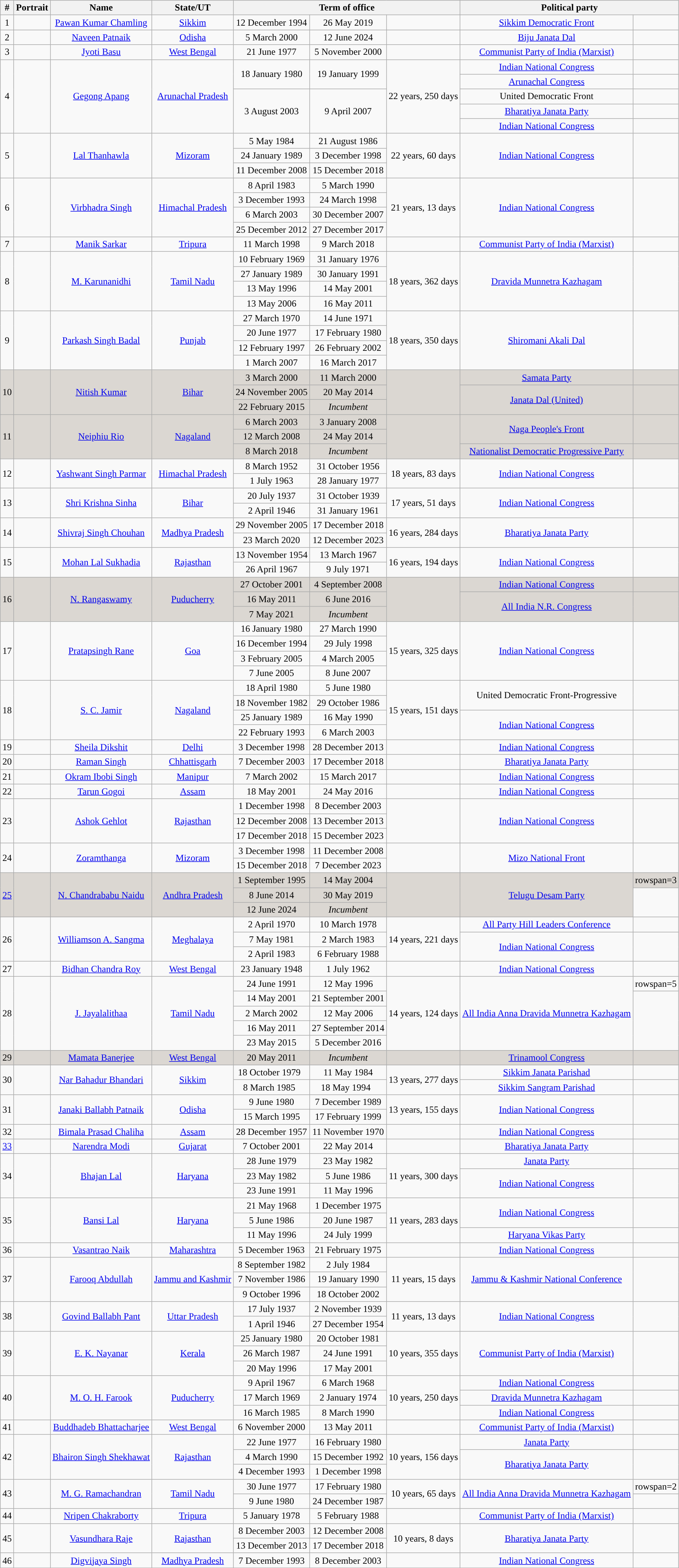<table class="wikitable" style="text-align:center;">
<tr>
<th>#</th>
<th>Portrait</th>
<th>Name</th>
<th>State/UT</th>
<th colspan=3>Term of office</th>
<th colspan="2">Political party</th>
</tr>
<tr>
<td>1</td>
<td></td>
<td><a href='#'>Pawan Kumar Chamling</a></td>
<td><a href='#'>Sikkim</a></td>
<td>12 December 1994</td>
<td>26 May 2019</td>
<td></td>
<td><a href='#'>Sikkim Democratic Front</a></td>
<td></td>
</tr>
<tr>
<td>2</td>
<td></td>
<td><a href='#'>Naveen Patnaik</a></td>
<td><a href='#'>Odisha</a></td>
<td>5 March 2000</td>
<td>12 June 2024</td>
<td></td>
<td><a href='#'>Biju Janata Dal</a></td>
<td></td>
</tr>
<tr>
<td>3</td>
<td></td>
<td><a href='#'>Jyoti Basu</a></td>
<td><a href='#'>West Bengal</a></td>
<td>21 June 1977</td>
<td>5 November 2000</td>
<td></td>
<td><a href='#'>Communist Party of India (Marxist)</a></td>
<td style="background-color: "></td>
</tr>
<tr>
<td rowspan="5">4</td>
<td rowspan="5"></td>
<td rowspan="5"><a href='#'>Gegong Apang</a></td>
<td rowspan="5"><a href='#'>Arunachal Pradesh</a></td>
<td rowspan="2">18 January 1980</td>
<td rowspan="2">19 January 1999</td>
<td rowspan="5">22 years, 250 days</td>
<td><a href='#'>Indian National Congress</a></td>
<td style="background-color: "></td>
</tr>
<tr>
<td><a href='#'>Arunachal Congress</a></td>
<td style="background-color: "></td>
</tr>
<tr>
<td rowspan="3">3 August 2003</td>
<td rowspan="3">9 April 2007</td>
<td>United Democratic Front</td>
<td style="background-color: "></td>
</tr>
<tr>
<td><a href='#'>Bharatiya Janata Party</a></td>
<td style="background-color: "></td>
</tr>
<tr>
<td><a href='#'>Indian National Congress</a></td>
<td style="background-color: "></td>
</tr>
<tr>
<td rowspan="3">5</td>
<td rowspan="3"></td>
<td rowspan="3"><a href='#'>Lal Thanhawla</a></td>
<td rowspan="3"><a href='#'>Mizoram</a></td>
<td>5 May 1984</td>
<td>21 August 1986</td>
<td rowspan="3">22 years, 60 days</td>
<td rowspan="3"><a href='#'>Indian National Congress</a></td>
<td rowspan="3" style="background-color: "></td>
</tr>
<tr>
<td>24 January 1989</td>
<td>3 December 1998</td>
</tr>
<tr>
<td>11 December 2008</td>
<td>15 December 2018</td>
</tr>
<tr>
<td rowspan="4">6</td>
<td rowspan="4"></td>
<td rowspan="4"><a href='#'>Virbhadra Singh</a></td>
<td rowspan="4"><a href='#'>Himachal Pradesh</a></td>
<td>8 April 1983</td>
<td>5 March 1990</td>
<td rowspan="4">21 years, 13 days</td>
<td rowspan="4"><a href='#'>Indian National Congress</a></td>
<td rowspan="4" style="background-color: "></td>
</tr>
<tr>
<td>3 December 1993</td>
<td>24 March 1998</td>
</tr>
<tr>
<td>6 March 2003</td>
<td>30 December 2007</td>
</tr>
<tr>
<td>25 December 2012</td>
<td>27 December 2017</td>
</tr>
<tr>
<td>7</td>
<td></td>
<td><a href='#'>Manik Sarkar</a></td>
<td><a href='#'>Tripura</a></td>
<td>11 March 1998</td>
<td>9 March 2018</td>
<td></td>
<td><a href='#'>Communist Party of India (Marxist)</a></td>
<td style="background-color: "></td>
</tr>
<tr>
<td rowspan="4">8</td>
<td rowspan="4"></td>
<td rowspan="4"><a href='#'>M. Karunanidhi</a></td>
<td rowspan="4"><a href='#'>Tamil Nadu</a></td>
<td>10 February 1969</td>
<td>31 January 1976</td>
<td rowspan="4">18 years, 362 days</td>
<td rowspan="4"><a href='#'>Dravida Munnetra Kazhagam</a></td>
<td rowspan="4" style="background-color: "></td>
</tr>
<tr>
<td>27 January 1989</td>
<td>30 January 1991</td>
</tr>
<tr>
<td>13 May 1996</td>
<td>14 May 2001</td>
</tr>
<tr>
<td>13 May 2006</td>
<td>16 May 2011</td>
</tr>
<tr>
<td rowspan="4">9</td>
<td rowspan="4"></td>
<td rowspan="4"><a href='#'>Parkash Singh Badal</a></td>
<td rowspan="4"><a href='#'>Punjab</a></td>
<td>27 March 1970</td>
<td>14 June 1971</td>
<td rowspan="4">18 years, 350 days</td>
<td rowspan="4"><a href='#'>Shiromani Akali Dal</a></td>
<td rowspan="4" style="background-color: "></td>
</tr>
<tr>
<td>20 June 1977</td>
<td>17 February 1980</td>
</tr>
<tr>
<td>12 February 1997</td>
<td>26 February 2002</td>
</tr>
<tr>
<td>1 March 2007</td>
<td>16 March 2017</td>
</tr>
<tr style="background:#DBD7D2;text-align:center">
<td rowspan="3">10</td>
<td rowspan="3"></td>
<td rowspan="3"><a href='#'>Nitish Kumar</a></td>
<td rowspan="3"><a href='#'>Bihar</a></td>
<td>3 March 2000</td>
<td>11 March 2000</td>
<td rowspan="3"></td>
<td><a href='#'>Samata Party</a></td>
<td style="background-color: "></td>
</tr>
<tr style="background:#DBD7D2;text-align:center">
<td>24 November 2005</td>
<td>20 May 2014</td>
<td rowspan="2"><a href='#'>Janata Dal (United)</a></td>
<td rowspan="2" style="background-color: "></td>
</tr>
<tr style="background:#DBD7D2;text-align:center">
<td>22 February 2015</td>
<td><em>Incumbent</em></td>
</tr>
<tr style="background:#DBD7D2;text-align:center">
<td rowspan="3">11</td>
<td rowspan="3"></td>
<td rowspan="3"><a href='#'>Neiphiu Rio</a></td>
<td rowspan="3"><a href='#'>Nagaland</a></td>
<td>6 March 2003</td>
<td>3 January 2008</td>
<td rowspan="3"></td>
<td rowspan="2"><a href='#'>Naga People's Front</a></td>
<td rowspan="2" style="background-color: "></td>
</tr>
<tr style="background:#DBD7D2;text-align:center">
<td>12 March 2008</td>
<td>24 May 2014</td>
</tr>
<tr style="background:#DBD7D2;text-align:center">
<td>8 March 2018</td>
<td><em>Incumbent</em></td>
<td><a href='#'>Nationalist Democratic Progressive Party</a></td>
<td style="background-color: "></td>
</tr>
<tr>
<td rowspan="2">12</td>
<td rowspan="2"></td>
<td rowspan="2"><a href='#'>Yashwant Singh Parmar</a></td>
<td rowspan="2"><a href='#'>Himachal Pradesh</a></td>
<td>8 March 1952</td>
<td>31 October 1956</td>
<td rowspan="2">18 years, 83 days</td>
<td rowspan="2"><a href='#'>Indian National Congress</a></td>
<td rowspan="2" style="background-color: "></td>
</tr>
<tr>
<td>1 July 1963</td>
<td>28 January 1977</td>
</tr>
<tr>
<td rowspan="2">13</td>
<td rowspan="2"></td>
<td rowspan="2"><a href='#'>Shri Krishna Sinha</a></td>
<td rowspan="2"><a href='#'>Bihar</a></td>
<td>20 July 1937</td>
<td>31 October 1939</td>
<td rowspan="2">17 years, 51 days</td>
<td rowspan="2"><a href='#'>Indian National Congress</a></td>
<td rowspan="2" style="background-color: "></td>
</tr>
<tr>
<td>2 April 1946</td>
<td>31 January 1961</td>
</tr>
<tr>
<td rowspan="2">14</td>
<td rowspan="2"></td>
<td rowspan="2"><a href='#'>Shivraj Singh Chouhan</a></td>
<td rowspan="2"><a href='#'>Madhya Pradesh</a></td>
<td>29 November 2005</td>
<td>17 December 2018</td>
<td rowspan="2">16 years, 284 days</td>
<td rowspan="2"><a href='#'>Bharatiya Janata Party</a></td>
<td rowspan="2" style="background-color: "></td>
</tr>
<tr>
<td>23 March 2020</td>
<td>12 December 2023</td>
</tr>
<tr>
<td rowspan="2">15</td>
<td rowspan="2"></td>
<td rowspan="2"><a href='#'>Mohan Lal Sukhadia</a></td>
<td rowspan="2"><a href='#'>Rajasthan</a></td>
<td>13 November 1954</td>
<td>13 March 1967</td>
<td rowspan="2">16 years, 194 days</td>
<td rowspan="2"><a href='#'>Indian National Congress</a></td>
<td rowspan="2" style="background-color: "></td>
</tr>
<tr>
<td>26 April 1967</td>
<td>9 July 1971</td>
</tr>
<tr style="background:#DBD7D2;text-align:center">
<td rowspan="3">16</td>
<td rowspan="3"></td>
<td rowspan="3"><a href='#'>N. Rangaswamy</a></td>
<td rowspan="3"><a href='#'>Puducherry</a></td>
<td>27 October 2001</td>
<td>4 September 2008</td>
<td rowspan="3"></td>
<td><a href='#'>Indian National Congress</a></td>
<td style="background-color: "></td>
</tr>
<tr style="background:#DBD7D2;text-align:center">
<td>16 May 2011</td>
<td>6 June 2016</td>
<td rowspan="2"><a href='#'>All India N.R. Congress</a></td>
<td rowspan="2" style="background-color: "></td>
</tr>
<tr style="background:#DBD7D2;text-align:center">
<td>7 May 2021</td>
<td><em>Incumbent</em></td>
</tr>
<tr>
<td rowspan="4">17</td>
<td rowspan="4"></td>
<td rowspan="4"><a href='#'>Pratapsingh Rane</a></td>
<td rowspan="4"><a href='#'>Goa</a></td>
<td>16 January 1980</td>
<td>27 March 1990</td>
<td rowspan="4">15 years, 325 days</td>
<td rowspan="4"><a href='#'>Indian National Congress</a></td>
<td rowspan="4" style="background-color: "></td>
</tr>
<tr>
<td>16 December 1994</td>
<td>29 July 1998</td>
</tr>
<tr>
<td>3 February 2005</td>
<td>4 March 2005</td>
</tr>
<tr>
<td>7 June 2005</td>
<td>8 June 2007</td>
</tr>
<tr>
<td rowspan="4">18</td>
<td rowspan="4"></td>
<td rowspan="4"><a href='#'>S. C. Jamir</a></td>
<td rowspan="4"><a href='#'>Nagaland</a></td>
<td>18 April 1980</td>
<td>5 June 1980</td>
<td rowspan="4">15 years, 151 days</td>
<td rowspan="2">United Democratic Front-Progressive</td>
<td rowspan="2" style="background-color: "></td>
</tr>
<tr>
<td>18 November 1982</td>
<td>29 October 1986</td>
</tr>
<tr>
<td>25 January 1989</td>
<td>16 May 1990</td>
<td rowspan="2"><a href='#'>Indian National Congress</a></td>
<td rowspan="2" style="background-color: "></td>
</tr>
<tr>
<td>22 February 1993</td>
<td>6 March 2003</td>
</tr>
<tr>
<td>19</td>
<td></td>
<td><a href='#'>Sheila Dikshit</a></td>
<td><a href='#'>Delhi</a></td>
<td>3 December 1998</td>
<td>28 December 2013</td>
<td></td>
<td><a href='#'>Indian National Congress</a></td>
<td style="background-color: "></td>
</tr>
<tr>
<td>20</td>
<td></td>
<td><a href='#'>Raman Singh</a></td>
<td><a href='#'>Chhattisgarh</a></td>
<td>7 December 2003</td>
<td>17 December 2018</td>
<td></td>
<td><a href='#'>Bharatiya Janata Party</a></td>
<td style="background-color: "></td>
</tr>
<tr>
<td>21</td>
<td></td>
<td><a href='#'>Okram Ibobi Singh</a></td>
<td><a href='#'>Manipur</a></td>
<td>7 March 2002</td>
<td>15 March 2017</td>
<td></td>
<td><a href='#'>Indian National Congress</a></td>
<td style="background-color: "></td>
</tr>
<tr>
<td>22</td>
<td></td>
<td><a href='#'>Tarun Gogoi</a></td>
<td><a href='#'>Assam</a></td>
<td>18 May 2001</td>
<td>24 May 2016</td>
<td></td>
<td><a href='#'>Indian National Congress</a></td>
<td style="background-color: "></td>
</tr>
<tr>
<td rowspan="3">23</td>
<td rowspan="3"></td>
<td rowspan="3"><a href='#'>Ashok Gehlot</a></td>
<td rowspan="3"><a href='#'>Rajasthan</a></td>
<td>1 December 1998</td>
<td>8 December 2003</td>
<td rowspan="3"></td>
<td rowspan="3"><a href='#'>Indian National Congress</a></td>
<td rowspan="3" style="background-color: "></td>
</tr>
<tr>
<td>12 December 2008</td>
<td>13 December 2013</td>
</tr>
<tr>
<td>17 December 2018</td>
<td>15 December 2023</td>
</tr>
<tr>
<td rowspan="2">24</td>
<td rowspan="2"></td>
<td rowspan="2"><a href='#'>Zoramthanga</a></td>
<td rowspan="2"><a href='#'>Mizoram</a></td>
<td>3 December 1998</td>
<td>11 December 2008</td>
<td rowspan="2"></td>
<td rowspan="2"><a href='#'>Mizo National Front</a></td>
<td rowspan="2" style="background-color: "></td>
</tr>
<tr>
<td>15 December 2018</td>
<td>7 December 2023</td>
</tr>
<tr style="background:#DBD7D2;text-align:center">
<td rowspan=3><a href='#'>25</a></td>
<td rowspan=3></td>
<td rowspan=3><a href='#'>N. Chandrababu Naidu</a></td>
<td rowspan=3><a href='#'>Andhra Pradesh</a></td>
<td>1 September 1995</td>
<td>14 May 2004</td>
<td rowspan=3></td>
<td rowspan=3><a href='#'>Telugu Desam Party</a></td>
<td>rowspan=3 </td>
</tr>
<tr style="background:#DBD7D2;text-align:center">
<td>8 June 2014</td>
<td>30 May 2019</td>
</tr>
<tr style="background:#DBD7D2;text-align:center">
<td>12 June 2024</td>
<td><em>Incumbent</em></td>
</tr>
<tr>
<td rowspan="3">26</td>
<td rowspan="3"></td>
<td rowspan="3"><a href='#'>Williamson A. Sangma</a></td>
<td rowspan="3"><a href='#'>Meghalaya</a></td>
<td>2 April 1970</td>
<td>10 March 1978</td>
<td rowspan="3">14 years, 221 days</td>
<td><a href='#'>All Party Hill Leaders Conference</a></td>
<td style="background-color: "></td>
</tr>
<tr>
<td>7 May 1981</td>
<td>2 March 1983</td>
<td rowspan="2"><a href='#'>Indian National Congress</a></td>
<td rowspan="2" style="background-color: "></td>
</tr>
<tr>
<td>2 April 1983</td>
<td>6 February 1988</td>
</tr>
<tr>
<td>27</td>
<td></td>
<td><a href='#'>Bidhan Chandra Roy</a></td>
<td><a href='#'>West Bengal</a></td>
<td>23 January 1948</td>
<td>1 July 1962</td>
<td></td>
<td><a href='#'>Indian National Congress</a></td>
<td style="background-color: "></td>
</tr>
<tr>
<td rowspan=5>28</td>
<td rowspan=5></td>
<td rowspan=5><a href='#'>J. Jayalalithaa</a></td>
<td rowspan=5><a href='#'>Tamil Nadu</a></td>
<td>24 June 1991</td>
<td>12 May 1996</td>
<td rowspan=5>14 years, 124 days</td>
<td rowspan=5><a href='#'>All India Anna Dravida Munnetra Kazhagam</a></td>
<td>rowspan=5 </td>
</tr>
<tr>
<td>14 May 2001</td>
<td>21 September 2001</td>
</tr>
<tr>
<td>2 March 2002</td>
<td>12 May 2006</td>
</tr>
<tr>
<td>16 May 2011</td>
<td>27 September 2014</td>
</tr>
<tr>
<td>23 May 2015</td>
<td>5 December 2016</td>
</tr>
<tr style="background:#DBD7D2;text-align:center">
<td>29</td>
<td></td>
<td><a href='#'>Mamata Banerjee</a></td>
<td><a href='#'>West Bengal</a></td>
<td>20 May 2011</td>
<td><em>Incumbent</em></td>
<td></td>
<td><a href='#'>Trinamool Congress</a></td>
<td style="background-color: "></td>
</tr>
<tr>
<td rowspan="2">30</td>
<td rowspan="2"></td>
<td rowspan="2"><a href='#'>Nar Bahadur Bhandari</a></td>
<td rowspan="2"><a href='#'>Sikkim</a></td>
<td>18 October 1979  </td>
<td>11 May 1984</td>
<td rowspan="2">13 years, 277 days</td>
<td><a href='#'>Sikkim Janata Parishad</a></td>
<td style="background-color: "></td>
</tr>
<tr>
<td>8 March 1985  </td>
<td>18 May 1994  </td>
<td><a href='#'>Sikkim Sangram Parishad</a></td>
<td style="background-color: "></td>
</tr>
<tr>
<td rowspan="2">31</td>
<td rowspan="2"></td>
<td rowspan="2"><a href='#'>Janaki Ballabh Patnaik</a></td>
<td rowspan="2"><a href='#'>Odisha</a></td>
<td>9 June 1980</td>
<td>7 December 1989</td>
<td rowspan="2">13 years, 155 days</td>
<td rowspan="2"><a href='#'>Indian National Congress</a></td>
<td rowspan="2" style="background-color: "></td>
</tr>
<tr>
<td>15 March 1995</td>
<td>17 February 1999</td>
</tr>
<tr>
<td>32</td>
<td></td>
<td><a href='#'>Bimala Prasad Chaliha</a></td>
<td><a href='#'>Assam</a></td>
<td>28 December 1957</td>
<td>11 November 1970</td>
<td></td>
<td><a href='#'>Indian National Congress</a></td>
<td style="background-color: "></td>
</tr>
<tr>
<td><a href='#'>33</a></td>
<td></td>
<td><a href='#'>Narendra Modi</a></td>
<td><a href='#'>Gujarat</a></td>
<td>7 October 2001</td>
<td>22 May 2014</td>
<td></td>
<td><a href='#'>Bharatiya Janata Party</a></td>
<td style="background-color: "></td>
</tr>
<tr>
<td rowspan="3">34</td>
<td rowspan="3"></td>
<td rowspan="3"><a href='#'>Bhajan Lal</a></td>
<td rowspan="3"><a href='#'>Haryana</a></td>
<td>28 June 1979</td>
<td>23 May 1982</td>
<td rowspan="3">11 years, 300 days</td>
<td><a href='#'>Janata Party</a></td>
<td style="background-color: "></td>
</tr>
<tr>
<td>23 May 1982</td>
<td>5 June 1986</td>
<td rowspan="2"><a href='#'>Indian National Congress</a></td>
<td rowspan="2" style="background-color: "></td>
</tr>
<tr>
<td>23 June 1991</td>
<td>11 May 1996</td>
</tr>
<tr>
<td rowspan="3">35</td>
<td rowspan="3"></td>
<td rowspan="3"><a href='#'>Bansi Lal</a></td>
<td rowspan="3"><a href='#'>Haryana</a></td>
<td>21 May 1968</td>
<td>1 December 1975</td>
<td rowspan="3">11 years, 283 days</td>
<td rowspan="2"><a href='#'>Indian National Congress</a></td>
<td rowspan="2" style="background-color: "></td>
</tr>
<tr>
<td>5 June 1986</td>
<td>20 June 1987</td>
</tr>
<tr>
<td>11 May 1996</td>
<td>24 July 1999</td>
<td><a href='#'>Haryana Vikas Party</a></td>
<td style="background-color: "></td>
</tr>
<tr>
<td>36</td>
<td></td>
<td><a href='#'>Vasantrao Naik</a></td>
<td><a href='#'>Maharashtra</a></td>
<td>5 December 1963</td>
<td>21 February 1975</td>
<td></td>
<td><a href='#'>Indian National Congress</a></td>
<td style="background-color: "></td>
</tr>
<tr>
<td rowspan="3">37</td>
<td rowspan="3"></td>
<td rowspan="3"><a href='#'>Farooq Abdullah</a></td>
<td rowspan="3"><a href='#'>Jammu and Kashmir</a></td>
<td>8 September 1982</td>
<td>2 July 1984</td>
<td rowspan="3">11 years, 15 days</td>
<td rowspan="3"><a href='#'>Jammu & Kashmir National Conference</a></td>
<td rowspan="3" style="background-color: "></td>
</tr>
<tr>
<td>7 November 1986</td>
<td>19 January 1990</td>
</tr>
<tr>
<td>9 October 1996</td>
<td>18 October 2002</td>
</tr>
<tr>
<td rowspan="2">38</td>
<td rowspan="2"></td>
<td rowspan="2"><a href='#'>Govind Ballabh Pant</a></td>
<td rowspan="2"><a href='#'>Uttar Pradesh</a></td>
<td>17 July 1937</td>
<td>2 November 1939</td>
<td rowspan="2">11 years, 13 days</td>
<td rowspan="2"><a href='#'>Indian National Congress</a></td>
<td rowspan="2" style="background-color: "></td>
</tr>
<tr>
<td>1 April 1946</td>
<td>27 December 1954</td>
</tr>
<tr>
<td rowspan="3">39</td>
<td rowspan="3"></td>
<td rowspan="3"><a href='#'>E. K. Nayanar</a></td>
<td rowspan="3"><a href='#'>Kerala</a></td>
<td>25 January 1980</td>
<td>20 October 1981</td>
<td rowspan="3">10 years, 355 days</td>
<td rowspan="3"><a href='#'>Communist Party of India (Marxist)</a></td>
<td rowspan="3" style="background-color: "></td>
</tr>
<tr>
<td>26 March 1987</td>
<td>24 June 1991</td>
</tr>
<tr>
<td>20 May 1996</td>
<td>17 May 2001</td>
</tr>
<tr>
<td rowspan="3">40</td>
<td rowspan="3"></td>
<td rowspan="3"><a href='#'>M. O. H. Farook</a></td>
<td rowspan="3"><a href='#'>Puducherry</a></td>
<td>9 April 1967</td>
<td>6 March 1968</td>
<td rowspan="3">10 years, 250 days</td>
<td><a href='#'>Indian National Congress</a></td>
<td style="background-color: "></td>
</tr>
<tr>
<td>17 March 1969</td>
<td>2 January 1974</td>
<td><a href='#'>Dravida Munnetra Kazhagam</a></td>
<td style="background-color: "></td>
</tr>
<tr>
<td>16 March 1985</td>
<td>8 March 1990</td>
<td><a href='#'>Indian National Congress</a></td>
<td style="background-color: "></td>
</tr>
<tr>
<td>41</td>
<td></td>
<td><a href='#'>Buddhadeb Bhattacharjee</a></td>
<td><a href='#'>West Bengal</a></td>
<td>6 November 2000</td>
<td>13 May 2011</td>
<td></td>
<td><a href='#'>Communist Party of India (Marxist)</a></td>
<td style="background-color: "></td>
</tr>
<tr>
<td rowspan="3">42</td>
<td rowspan="3"></td>
<td rowspan="3"><a href='#'>Bhairon Singh Shekhawat</a></td>
<td rowspan="3"><a href='#'>Rajasthan</a></td>
<td>22 June 1977</td>
<td>16 February 1980</td>
<td rowspan="3">10 years, 156 days</td>
<td><a href='#'>Janata Party</a></td>
<td style="background-color: "></td>
</tr>
<tr>
<td>4 March 1990</td>
<td>15 December 1992</td>
<td rowspan="2"><a href='#'>Bharatiya Janata Party</a></td>
<td rowspan="2" style="background-color: "></td>
</tr>
<tr>
<td>4 December 1993</td>
<td>1 December 1998</td>
</tr>
<tr>
<td rowspan=2>43</td>
<td rowspan=2></td>
<td rowspan=2><a href='#'>M. G. Ramachandran</a></td>
<td rowspan=2><a href='#'>Tamil Nadu</a></td>
<td>30 June 1977</td>
<td>17 February 1980</td>
<td rowspan=2>10 years, 65 days</td>
<td rowspan=2><a href='#'>All India Anna Dravida Munnetra Kazhagam</a></td>
<td>rowspan=2 </td>
</tr>
<tr>
<td>9 June 1980</td>
<td>24 December 1987</td>
</tr>
<tr>
<td>44</td>
<td></td>
<td><a href='#'>Nripen Chakraborty</a></td>
<td><a href='#'>Tripura</a></td>
<td>5 January 1978</td>
<td>5 February 1988</td>
<td></td>
<td><a href='#'>Communist Party of India (Marxist)</a></td>
<td style="background-color: "></td>
</tr>
<tr>
<td rowspan=2>45</td>
<td rowspan=2></td>
<td rowspan=2><a href='#'>Vasundhara Raje</a></td>
<td rowspan=2><a href='#'>Rajasthan</a></td>
<td>8 December 2003</td>
<td>12 December 2008</td>
<td rowspan=2>10 years, 8 days</td>
<td rowspan=2><a href='#'>Bharatiya Janata Party</a></td>
<td rowspan=2 style="background-color:"></td>
</tr>
<tr>
<td>13 December 2013</td>
<td>17 December 2018</td>
</tr>
<tr>
<td>46</td>
<td></td>
<td><a href='#'>Digvijaya Singh</a></td>
<td><a href='#'>Madhya Pradesh</a></td>
<td>7 December 1993</td>
<td>8 December 2003</td>
<td></td>
<td><a href='#'>Indian National Congress</a></td>
<td style="background-color: "></td>
</tr>
<tr>
</tr>
</table>
